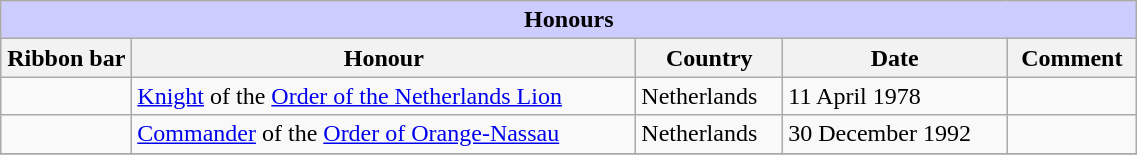<table class="wikitable" style="width:60%;">
<tr style="background:#ccf; text-align:center;">
<td colspan=5><strong>Honours</strong></td>
</tr>
<tr>
<th style="width:80px;">Ribbon bar</th>
<th>Honour</th>
<th>Country</th>
<th>Date</th>
<th>Comment</th>
</tr>
<tr>
<td></td>
<td><a href='#'>Knight</a> of the <a href='#'>Order of the Netherlands Lion</a></td>
<td>Netherlands</td>
<td>11 April 1978</td>
<td></td>
</tr>
<tr>
<td></td>
<td><a href='#'>Commander</a> of the <a href='#'>Order of Orange-Nassau</a></td>
<td>Netherlands</td>
<td>30 December 1992</td>
<td></td>
</tr>
<tr>
</tr>
</table>
